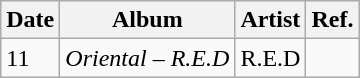<table class="wikitable">
<tr>
<th>Date</th>
<th>Album</th>
<th>Artist</th>
<th>Ref.</th>
</tr>
<tr>
<td>11</td>
<td><em>Oriental – R.E.D</em></td>
<td>R.E.D</td>
<td></td>
</tr>
</table>
